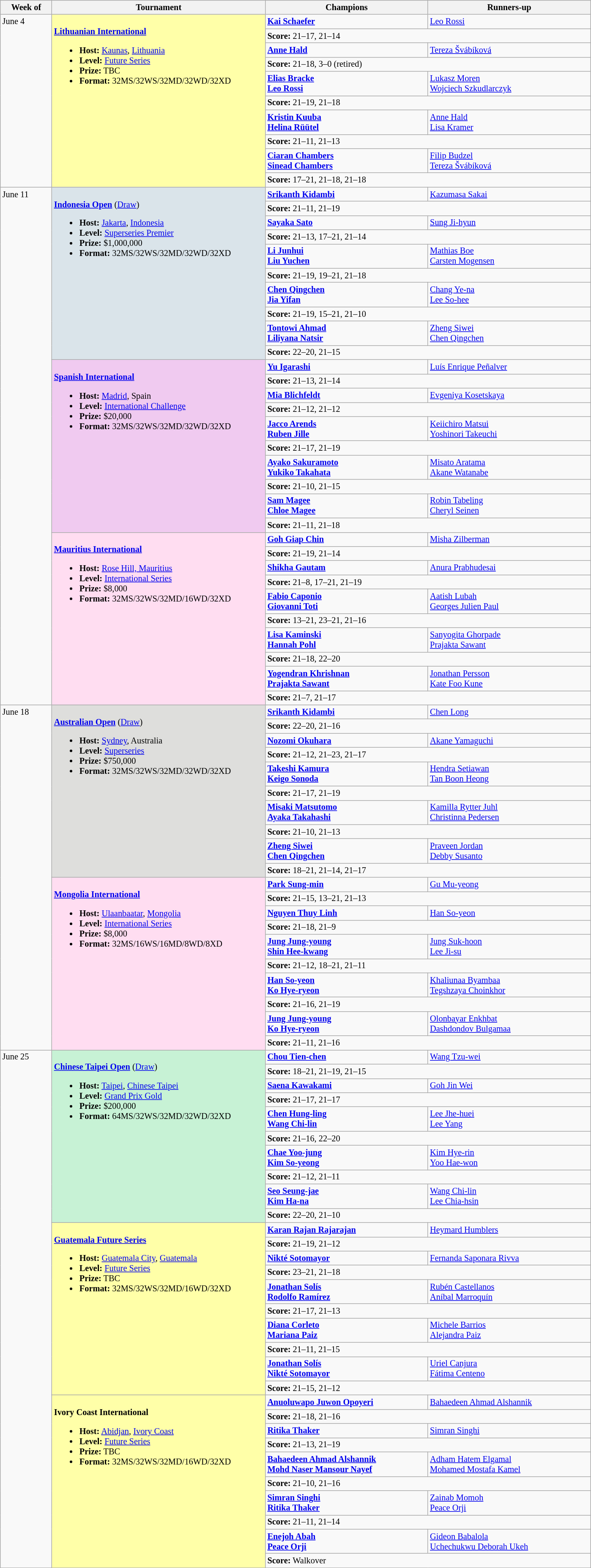<table class=wikitable style=font-size:85%>
<tr>
<th width=75>Week of</th>
<th width=330>Tournament</th>
<th width=250>Champions</th>
<th width=250>Runners-up</th>
</tr>
<tr valign=top>
<td rowspan=10>June 4</td>
<td style="background:#FFFFA8;" rowspan="10"><br><strong><a href='#'>Lithuanian International</a></strong><ul><li><strong>Host:</strong> <a href='#'>Kaunas</a>, <a href='#'>Lithuania</a></li><li><strong>Level:</strong> <a href='#'>Future Series</a></li><li><strong>Prize:</strong> TBC</li><li><strong>Format:</strong> 32MS/32WS/32MD/32WD/32XD</li></ul></td>
<td><strong> <a href='#'>Kai Schaefer</a></strong></td>
<td> <a href='#'>Leo Rossi</a></td>
</tr>
<tr>
<td colspan=2><strong>Score:</strong>  21–17, 21–14</td>
</tr>
<tr valign=top>
<td><strong> <a href='#'>Anne Hald</a></strong></td>
<td> <a href='#'>Tereza Švábíková</a></td>
</tr>
<tr>
<td colspan=2><strong>Score:</strong> 21–18, 3–0 (retired)</td>
</tr>
<tr valign=top>
<td><strong> <a href='#'>Elias Bracke</a><br> <a href='#'>Leo Rossi</a></strong></td>
<td> <a href='#'>Lukasz Moren</a><br> <a href='#'>Wojciech Szkudlarczyk</a></td>
</tr>
<tr>
<td colspan=2><strong>Score:</strong> 21–19, 21–18</td>
</tr>
<tr valign=top>
<td><strong> <a href='#'>Kristin Kuuba</a><br> <a href='#'>Helina Rüütel</a></strong></td>
<td> <a href='#'>Anne Hald</a><br> <a href='#'>Lisa Kramer</a></td>
</tr>
<tr>
<td colspan=2><strong>Score:</strong> 21–11, 21–13</td>
</tr>
<tr valign=top>
<td><strong> <a href='#'>Ciaran Chambers</a><br> <a href='#'>Sinead Chambers</a></strong></td>
<td> <a href='#'>Filip Budzel</a><br> <a href='#'>Tereza Švábíková</a></td>
</tr>
<tr>
<td colspan=2><strong>Score:</strong> 17–21, 21–18, 21–18</td>
</tr>
<tr valign=top>
<td rowspan=30>June 11</td>
<td style="background:#DAE4EA;" rowspan="10"><br><strong><a href='#'>Indonesia Open</a></strong> (<a href='#'>Draw</a>)<ul><li><strong>Host:</strong> <a href='#'>Jakarta</a>, <a href='#'>Indonesia</a></li><li><strong>Level:</strong> <a href='#'>Superseries Premier</a></li><li><strong>Prize:</strong> $1,000,000</li><li><strong>Format:</strong> 32MS/32WS/32MD/32WD/32XD</li></ul></td>
<td><strong> <a href='#'>Srikanth Kidambi</a></strong></td>
<td> <a href='#'>Kazumasa Sakai</a></td>
</tr>
<tr>
<td colspan=2><strong>Score:</strong> 21–11, 21–19</td>
</tr>
<tr valign=top>
<td><strong> <a href='#'>Sayaka Sato</a></strong></td>
<td> <a href='#'>Sung Ji-hyun</a></td>
</tr>
<tr>
<td colspan=2><strong>Score:</strong> 21–13, 17–21, 21–14</td>
</tr>
<tr valign=top>
<td><strong> <a href='#'>Li Junhui</a><br> <a href='#'>Liu Yuchen</a></strong></td>
<td> <a href='#'>Mathias Boe</a><br> <a href='#'>Carsten Mogensen</a></td>
</tr>
<tr>
<td colspan=2><strong>Score:</strong> 21–19, 19–21, 21–18</td>
</tr>
<tr valign=top>
<td><strong> <a href='#'>Chen Qingchen</a><br> <a href='#'>Jia Yifan</a></strong></td>
<td> <a href='#'>Chang Ye-na</a><br> <a href='#'>Lee So-hee</a></td>
</tr>
<tr>
<td colspan=2><strong>Score:</strong> 21–19, 15–21, 21–10</td>
</tr>
<tr valign=top>
<td><strong> <a href='#'>Tontowi Ahmad</a><br> <a href='#'>Liliyana Natsir</a></strong></td>
<td> <a href='#'>Zheng Siwei</a><br> <a href='#'>Chen Qingchen</a></td>
</tr>
<tr>
<td colspan=2><strong>Score:</strong> 22–20, 21–15</td>
</tr>
<tr valign=top>
<td style="background:#F0CAF0;" rowspan="10"><br><strong><a href='#'>Spanish International</a></strong><ul><li><strong>Host:</strong> <a href='#'>Madrid</a>, Spain</li><li><strong>Level:</strong> <a href='#'>International Challenge</a></li><li><strong>Prize:</strong> $20,000</li><li><strong>Format:</strong> 32MS/32WS/32MD/32WD/32XD</li></ul></td>
<td><strong> <a href='#'>Yu Igarashi</a></strong></td>
<td> <a href='#'>Luís Enrique Peñalver</a></td>
</tr>
<tr>
<td colspan=2><strong>Score:</strong> 21–13, 21–14</td>
</tr>
<tr valign=top>
<td><strong> <a href='#'>Mia Blichfeldt</a></strong></td>
<td> <a href='#'>Evgeniya Kosetskaya</a></td>
</tr>
<tr>
<td colspan=2><strong>Score:</strong> 21–12, 21–12</td>
</tr>
<tr valign=top>
<td><strong> <a href='#'>Jacco Arends</a><br> <a href='#'>Ruben Jille</a></strong></td>
<td> <a href='#'>Keiichiro Matsui</a><br> <a href='#'>Yoshinori Takeuchi</a></td>
</tr>
<tr>
<td colspan=2><strong>Score:</strong> 21–17, 21–19</td>
</tr>
<tr valign=top>
<td><strong> <a href='#'>Ayako Sakuramoto</a><br> <a href='#'>Yukiko Takahata</a></strong></td>
<td> <a href='#'>Misato Aratama</a><br> <a href='#'>Akane Watanabe</a></td>
</tr>
<tr>
<td colspan=2><strong>Score:</strong> 21–10, 21–15</td>
</tr>
<tr valign=top>
<td><strong> <a href='#'>Sam Magee</a><br> <a href='#'>Chloe Magee</a></strong></td>
<td> <a href='#'>Robin Tabeling</a><br> <a href='#'>Cheryl Seinen</a></td>
</tr>
<tr>
<td colspan=2><strong>Score:</strong> 21–11, 21–18</td>
</tr>
<tr valign=top>
<td style="background:#FFDDF1;" rowspan="10"><br><strong><a href='#'>Mauritius International</a></strong><ul><li><strong>Host:</strong> <a href='#'>Rose Hill, Mauritius</a></li><li><strong>Level:</strong> <a href='#'>International Series</a></li><li><strong>Prize:</strong> $8,000</li><li><strong>Format:</strong> 32MS/32WS/32MD/16WD/32XD</li></ul></td>
<td><strong> <a href='#'>Goh Giap Chin</a></strong></td>
<td> <a href='#'>Misha Zilberman</a></td>
</tr>
<tr>
<td colspan=2><strong>Score:</strong> 21–19, 21–14</td>
</tr>
<tr valign=top>
<td><strong> <a href='#'>Shikha Gautam</a></strong></td>
<td> <a href='#'>Anura Prabhudesai</a></td>
</tr>
<tr>
<td colspan=2><strong>Score:</strong> 21–8, 17–21, 21–19</td>
</tr>
<tr valign=top>
<td><strong> <a href='#'>Fabio Caponio</a><br> <a href='#'>Giovanni Toti</a></strong></td>
<td> <a href='#'>Aatish Lubah</a><br> <a href='#'>Georges Julien Paul</a></td>
</tr>
<tr>
<td colspan=2><strong>Score:</strong> 13–21, 23–21, 21–16</td>
</tr>
<tr valign=top>
<td><strong> <a href='#'>Lisa Kaminski</a><br> <a href='#'>Hannah Pohl</a></strong></td>
<td> <a href='#'>Sanyogita Ghorpade</a><br> <a href='#'>Prajakta Sawant</a></td>
</tr>
<tr>
<td colspan=2><strong>Score:</strong> 21–18, 22–20</td>
</tr>
<tr valign=top>
<td><strong> <a href='#'>Yogendran Khrishnan</a><br> <a href='#'>Prajakta Sawant</a></strong></td>
<td> <a href='#'>Jonathan Persson</a><br> <a href='#'>Kate Foo Kune</a></td>
</tr>
<tr>
<td colspan=2><strong>Score:</strong> 21–7, 21–17</td>
</tr>
<tr valign=top>
<td rowspan=20>June 18</td>
<td style="background:#DEDEDC;" rowspan="10"><br><strong><a href='#'>Australian Open</a></strong> (<a href='#'>Draw</a>)<ul><li><strong>Host:</strong> <a href='#'>Sydney</a>, Australia</li><li><strong>Level:</strong> <a href='#'>Superseries</a></li><li><strong>Prize:</strong> $750,000</li><li><strong>Format:</strong> 32MS/32WS/32MD/32WD/32XD</li></ul></td>
<td><strong> <a href='#'>Srikanth Kidambi</a></strong></td>
<td> <a href='#'>Chen Long</a></td>
</tr>
<tr>
<td colspan=2><strong>Score:</strong> 22–20, 21–16</td>
</tr>
<tr valign=top>
<td><strong> <a href='#'>Nozomi Okuhara</a></strong></td>
<td> <a href='#'>Akane Yamaguchi</a></td>
</tr>
<tr>
<td colspan=2><strong>Score:</strong> 21–12, 21–23, 21–17</td>
</tr>
<tr valign=top>
<td><strong> <a href='#'>Takeshi Kamura</a><br> <a href='#'>Keigo Sonoda</a></strong></td>
<td> <a href='#'>Hendra Setiawan</a><br> <a href='#'>Tan Boon Heong</a></td>
</tr>
<tr>
<td colspan=2><strong>Score:</strong> 21–17, 21–19</td>
</tr>
<tr valign=top>
<td><strong> <a href='#'>Misaki Matsutomo</a><br> <a href='#'>Ayaka Takahashi</a></strong></td>
<td> <a href='#'>Kamilla Rytter Juhl</a><br> <a href='#'>Christinna Pedersen</a></td>
</tr>
<tr>
<td colspan=2><strong>Score:</strong> 21–10, 21–13</td>
</tr>
<tr valign=top>
<td><strong> <a href='#'>Zheng Siwei</a><br> <a href='#'>Chen Qingchen</a></strong></td>
<td> <a href='#'>Praveen Jordan</a><br> <a href='#'>Debby Susanto</a></td>
</tr>
<tr>
<td colspan=2><strong>Score:</strong> 18–21, 21–14, 21–17</td>
</tr>
<tr valign=top>
<td style="background:#FFDDF1;" rowspan="10"><br><strong><a href='#'>Mongolia International</a></strong><ul><li><strong>Host:</strong> <a href='#'>Ulaanbaatar</a>, <a href='#'>Mongolia</a></li><li><strong>Level:</strong> <a href='#'>International Series</a></li><li><strong>Prize:</strong> $8,000</li><li><strong>Format:</strong> 32MS/16WS/16MD/8WD/8XD</li></ul></td>
<td><strong> <a href='#'>Park Sung-min</a></strong></td>
<td> <a href='#'>Gu Mu-yeong</a></td>
</tr>
<tr>
<td colspan=2><strong>Score:</strong> 21–15, 13–21, 21–13</td>
</tr>
<tr valign=top>
<td><strong> <a href='#'>Nguyen Thuy Linh</a></strong></td>
<td> <a href='#'>Han So-yeon</a></td>
</tr>
<tr>
<td colspan=2><strong>Score:</strong> 21–18, 21–9</td>
</tr>
<tr valign=top>
<td><strong> <a href='#'>Jung Jung-young</a><br> <a href='#'>Shin Hee-kwang</a></strong></td>
<td> <a href='#'>Jung Suk-hoon</a><br> <a href='#'>Lee Ji-su</a></td>
</tr>
<tr>
<td colspan=2><strong>Score:</strong> 21–12, 18–21, 21–11</td>
</tr>
<tr valign=top>
<td><strong> <a href='#'>Han So-yeon</a><br> <a href='#'>Ko Hye-ryeon</a></strong></td>
<td> <a href='#'>Khaliunaa Byambaa</a><br> <a href='#'>Tegshzaya Choinkhor</a></td>
</tr>
<tr>
<td colspan=2><strong>Score:</strong> 21–16, 21–19</td>
</tr>
<tr valign=top>
<td><strong> <a href='#'>Jung Jung-young</a><br> <a href='#'>Ko Hye-ryeon</a></strong></td>
<td> <a href='#'>Olonbayar Enkhbat</a><br> <a href='#'>Dashdondov Bulgamaa</a></td>
</tr>
<tr>
<td colspan=2><strong>Score:</strong> 21–11, 21–16</td>
</tr>
<tr valign=top>
<td rowspan=30>June 25</td>
<td style="background:#C7F2D5;" rowspan="10"><br><strong><a href='#'>Chinese Taipei Open</a></strong> (<a href='#'>Draw</a>)<ul><li><strong>Host:</strong> <a href='#'>Taipei</a>, <a href='#'>Chinese Taipei</a></li><li><strong>Level:</strong> <a href='#'>Grand Prix Gold</a></li><li><strong>Prize:</strong> $200,000</li><li><strong>Format:</strong> 64MS/32WS/32MD/32WD/32XD</li></ul></td>
<td><strong> <a href='#'>Chou Tien-chen</a></strong></td>
<td> <a href='#'>Wang Tzu-wei</a></td>
</tr>
<tr>
<td colspan=2><strong>Score:</strong> 18–21, 21–19, 21–15</td>
</tr>
<tr valign=top>
<td><strong> <a href='#'>Saena Kawakami</a></strong></td>
<td> <a href='#'>Goh Jin Wei</a></td>
</tr>
<tr>
<td colspan=2><strong>Score:</strong> 21–17, 21–17</td>
</tr>
<tr valign=top>
<td><strong> <a href='#'>Chen Hung-ling</a><br> <a href='#'>Wang Chi-lin</a></strong></td>
<td> <a href='#'>Lee Jhe-huei</a><br> <a href='#'>Lee Yang</a></td>
</tr>
<tr>
<td colspan=2><strong>Score:</strong> 21–16, 22–20</td>
</tr>
<tr valign=top>
<td><strong> <a href='#'>Chae Yoo-jung</a><br> <a href='#'>Kim So-yeong</a></strong></td>
<td> <a href='#'>Kim Hye-rin</a><br> <a href='#'>Yoo Hae-won</a></td>
</tr>
<tr>
<td colspan=2><strong>Score:</strong> 21–12, 21–11</td>
</tr>
<tr valign=top>
<td><strong> <a href='#'>Seo Seung-jae</a><br> <a href='#'>Kim Ha-na</a></strong></td>
<td> <a href='#'>Wang Chi-lin</a><br> <a href='#'>Lee Chia-hsin</a></td>
</tr>
<tr>
<td colspan=2><strong>Score:</strong> 22–20, 21–10</td>
</tr>
<tr valign=top>
<td style="background:#FFFFA8;" rowspan="10"><br><strong><a href='#'>Guatemala Future Series</a></strong><ul><li><strong>Host:</strong> <a href='#'>Guatemala City</a>, <a href='#'>Guatemala</a></li><li><strong>Level:</strong> <a href='#'>Future Series</a></li><li><strong>Prize:</strong> TBC</li><li><strong>Format:</strong> 32MS/32WS/32MD/16WD/32XD</li></ul></td>
<td><strong> <a href='#'>Karan Rajan Rajarajan</a></strong></td>
<td> <a href='#'>Heymard Humblers</a></td>
</tr>
<tr>
<td colspan=2><strong>Score:</strong> 21–19, 21–12</td>
</tr>
<tr valign=top>
<td><strong> <a href='#'>Nikté Sotomayor</a></strong></td>
<td> <a href='#'>Fernanda Saponara Rivva</a></td>
</tr>
<tr>
<td colspan=2><strong>Score:</strong> 23–21, 21–18</td>
</tr>
<tr valign=top>
<td><strong> <a href='#'>Jonathan Solís</a><br> <a href='#'>Rodolfo Ramírez</a></strong></td>
<td> <a href='#'>Rubén Castellanos</a><br> <a href='#'>Aníbal Marroquín</a></td>
</tr>
<tr>
<td colspan=2><strong>Score:</strong> 21–17, 21–13</td>
</tr>
<tr valign=top>
<td><strong> <a href='#'>Diana Corleto</a><br> <a href='#'>Mariana Paiz</a></strong></td>
<td> <a href='#'>Michele Barrios</a><br> <a href='#'>Alejandra Paiz</a></td>
</tr>
<tr>
<td colspan=2><strong>Score:</strong> 21–11, 21–15</td>
</tr>
<tr valign=top>
<td><strong> <a href='#'>Jonathan Solís</a><br> <a href='#'>Nikté Sotomayor</a></strong></td>
<td> <a href='#'>Uriel Canjura</a><br> <a href='#'>Fátima Centeno</a></td>
</tr>
<tr>
<td colspan=2><strong>Score:</strong> 21–15, 21–12</td>
</tr>
<tr valign=top>
<td style="background:#FFFFA8;" rowspan="10"><br><strong>Ivory Coast International</strong><ul><li><strong>Host:</strong> <a href='#'>Abidjan</a>, <a href='#'>Ivory Coast</a></li><li><strong>Level:</strong> <a href='#'>Future Series</a></li><li><strong>Prize:</strong> TBC</li><li><strong>Format:</strong> 32MS/32WS/32MD/16WD/32XD</li></ul></td>
<td><strong> <a href='#'>Anuoluwapo Juwon Opoyeri</a></strong></td>
<td> <a href='#'>Bahaedeen Ahmad Alshannik</a></td>
</tr>
<tr>
<td colspan=2><strong>Score:</strong> 21–18, 21–16</td>
</tr>
<tr valign=top>
<td><strong> <a href='#'>Ritika Thaker</a></strong></td>
<td> <a href='#'>Simran Singhi</a></td>
</tr>
<tr>
<td colspan=2><strong>Score:</strong> 21–13, 21–19</td>
</tr>
<tr valign=top>
<td><strong> <a href='#'>Bahaedeen Ahmad Alshannik</a><br> <a href='#'>Mohd Naser Mansour Nayef</a></strong></td>
<td> <a href='#'>Adham Hatem Elgamal</a><br> <a href='#'>Mohamed Mostafa Kamel</a></td>
</tr>
<tr>
<td colspan=2><strong>Score:</strong> 21–10, 21–16</td>
</tr>
<tr valign=top>
<td><strong> <a href='#'>Simran Singhi</a><br> <a href='#'>Ritika Thaker</a></strong></td>
<td> <a href='#'>Zainab Momoh</a><br> <a href='#'>Peace Orji</a></td>
</tr>
<tr>
<td colspan=2><strong>Score:</strong> 21–11, 21–14</td>
</tr>
<tr valign=top>
<td><strong> <a href='#'>Enejoh Abah</a><br> <a href='#'>Peace Orji</a></strong></td>
<td> <a href='#'>Gideon Babalola</a><br> <a href='#'>Uchechukwu Deborah Ukeh</a></td>
</tr>
<tr>
<td colspan=2><strong>Score:</strong> Walkover</td>
</tr>
</table>
